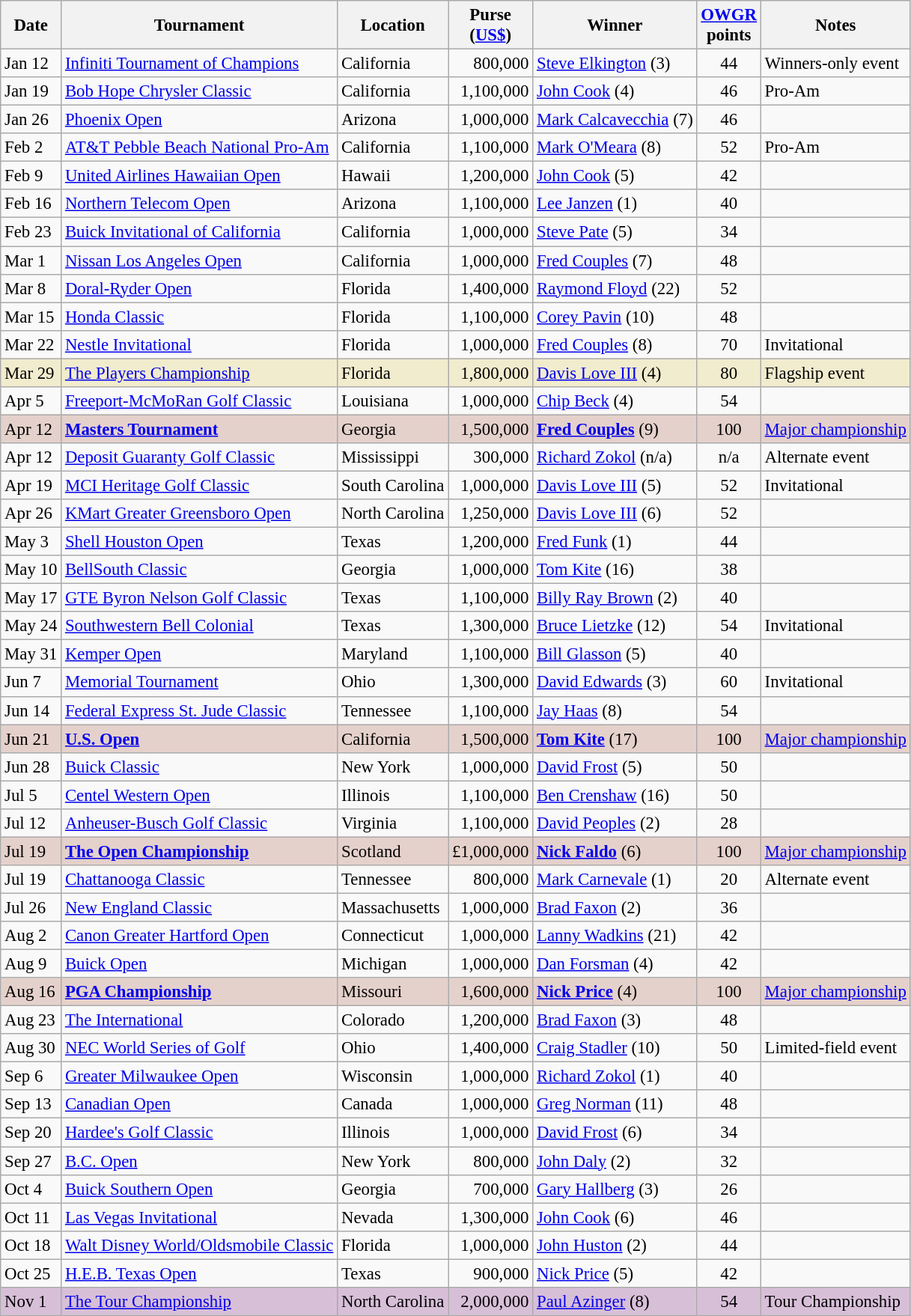<table class="wikitable" style="font-size:95%">
<tr>
<th>Date</th>
<th>Tournament</th>
<th>Location</th>
<th>Purse<br>(<a href='#'>US$</a>)</th>
<th>Winner</th>
<th><a href='#'>OWGR</a><br>points</th>
<th>Notes</th>
</tr>
<tr>
<td>Jan 12</td>
<td><a href='#'>Infiniti Tournament of Champions</a></td>
<td>California</td>
<td align=right>800,000</td>
<td> <a href='#'>Steve Elkington</a> (3)</td>
<td align=center>44</td>
<td>Winners-only event</td>
</tr>
<tr>
<td>Jan 19</td>
<td><a href='#'>Bob Hope Chrysler Classic</a></td>
<td>California</td>
<td align=right>1,100,000</td>
<td> <a href='#'>John Cook</a> (4)</td>
<td align=center>46</td>
<td>Pro-Am</td>
</tr>
<tr>
<td>Jan 26</td>
<td><a href='#'>Phoenix Open</a></td>
<td>Arizona</td>
<td align=right>1,000,000</td>
<td> <a href='#'>Mark Calcavecchia</a> (7)</td>
<td align=center>46</td>
<td></td>
</tr>
<tr>
<td>Feb 2</td>
<td><a href='#'>AT&T Pebble Beach National Pro-Am</a></td>
<td>California</td>
<td align=right>1,100,000</td>
<td> <a href='#'>Mark O'Meara</a> (8)</td>
<td align=center>52</td>
<td>Pro-Am</td>
</tr>
<tr>
<td>Feb 9</td>
<td><a href='#'>United Airlines Hawaiian Open</a></td>
<td>Hawaii</td>
<td align=right>1,200,000</td>
<td> <a href='#'>John Cook</a> (5)</td>
<td align=center>42</td>
<td></td>
</tr>
<tr>
<td>Feb 16</td>
<td><a href='#'>Northern Telecom Open</a></td>
<td>Arizona</td>
<td align=right>1,100,000</td>
<td> <a href='#'>Lee Janzen</a> (1)</td>
<td align=center>40</td>
<td></td>
</tr>
<tr>
<td>Feb 23</td>
<td><a href='#'>Buick Invitational of California</a></td>
<td>California</td>
<td align=right>1,000,000</td>
<td> <a href='#'>Steve Pate</a> (5)</td>
<td align=center>34</td>
<td></td>
</tr>
<tr>
<td>Mar 1</td>
<td><a href='#'>Nissan Los Angeles Open</a></td>
<td>California</td>
<td align=right>1,000,000</td>
<td> <a href='#'>Fred Couples</a> (7)</td>
<td align=center>48</td>
<td></td>
</tr>
<tr>
<td>Mar 8</td>
<td><a href='#'>Doral-Ryder Open</a></td>
<td>Florida</td>
<td align=right>1,400,000</td>
<td> <a href='#'>Raymond Floyd</a> (22)</td>
<td align=center>52</td>
<td></td>
</tr>
<tr>
<td>Mar 15</td>
<td><a href='#'>Honda Classic</a></td>
<td>Florida</td>
<td align=right>1,100,000</td>
<td> <a href='#'>Corey Pavin</a> (10)</td>
<td align=center>48</td>
<td></td>
</tr>
<tr>
<td>Mar 22</td>
<td><a href='#'>Nestle Invitational</a></td>
<td>Florida</td>
<td align=right>1,000,000</td>
<td> <a href='#'>Fred Couples</a> (8)</td>
<td align=center>70</td>
<td>Invitational</td>
</tr>
<tr style="background:#f2ecce;">
<td>Mar 29</td>
<td><a href='#'>The Players Championship</a></td>
<td>Florida</td>
<td align=right>1,800,000</td>
<td> <a href='#'>Davis Love III</a> (4)</td>
<td align=center>80</td>
<td>Flagship event</td>
</tr>
<tr>
<td>Apr 5</td>
<td><a href='#'>Freeport-McMoRan Golf Classic</a></td>
<td>Louisiana</td>
<td align=right>1,000,000</td>
<td> <a href='#'>Chip Beck</a> (4)</td>
<td align=center>54</td>
<td></td>
</tr>
<tr style="background:#e5d1cb;">
<td>Apr 12</td>
<td><strong><a href='#'>Masters Tournament</a></strong></td>
<td>Georgia</td>
<td align=right>1,500,000</td>
<td> <strong><a href='#'>Fred Couples</a></strong> (9)</td>
<td align=center>100</td>
<td><a href='#'>Major championship</a></td>
</tr>
<tr>
<td>Apr 12</td>
<td><a href='#'>Deposit Guaranty Golf Classic</a></td>
<td>Mississippi</td>
<td align=right>300,000</td>
<td> <a href='#'>Richard Zokol</a> (n/a)</td>
<td align=center>n/a</td>
<td>Alternate event</td>
</tr>
<tr>
<td>Apr 19</td>
<td><a href='#'>MCI Heritage Golf Classic</a></td>
<td>South Carolina</td>
<td align=right>1,000,000</td>
<td> <a href='#'>Davis Love III</a> (5)</td>
<td align=center>52</td>
<td>Invitational</td>
</tr>
<tr>
<td>Apr 26</td>
<td><a href='#'>KMart Greater Greensboro Open</a></td>
<td>North Carolina</td>
<td align=right>1,250,000</td>
<td> <a href='#'>Davis Love III</a> (6)</td>
<td align=center>52</td>
<td></td>
</tr>
<tr>
<td>May 3</td>
<td><a href='#'>Shell Houston Open</a></td>
<td>Texas</td>
<td align=right>1,200,000</td>
<td> <a href='#'>Fred Funk</a> (1)</td>
<td align=center>44</td>
<td></td>
</tr>
<tr>
<td>May 10</td>
<td><a href='#'>BellSouth Classic</a></td>
<td>Georgia</td>
<td align=right>1,000,000</td>
<td> <a href='#'>Tom Kite</a> (16)</td>
<td align=center>38</td>
<td></td>
</tr>
<tr>
<td>May 17</td>
<td><a href='#'>GTE Byron Nelson Golf Classic</a></td>
<td>Texas</td>
<td align=right>1,100,000</td>
<td> <a href='#'>Billy Ray Brown</a> (2)</td>
<td align=center>40</td>
<td></td>
</tr>
<tr>
<td>May 24</td>
<td><a href='#'>Southwestern Bell Colonial</a></td>
<td>Texas</td>
<td align=right>1,300,000</td>
<td> <a href='#'>Bruce Lietzke</a> (12)</td>
<td align=center>54</td>
<td>Invitational</td>
</tr>
<tr>
<td>May 31</td>
<td><a href='#'>Kemper Open</a></td>
<td>Maryland</td>
<td align=right>1,100,000</td>
<td> <a href='#'>Bill Glasson</a> (5)</td>
<td align=center>40</td>
<td></td>
</tr>
<tr>
<td>Jun 7</td>
<td><a href='#'>Memorial Tournament</a></td>
<td>Ohio</td>
<td align=right>1,300,000</td>
<td> <a href='#'>David Edwards</a> (3)</td>
<td align=center>60</td>
<td>Invitational</td>
</tr>
<tr>
<td>Jun 14</td>
<td><a href='#'>Federal Express St. Jude Classic</a></td>
<td>Tennessee</td>
<td align=right>1,100,000</td>
<td> <a href='#'>Jay Haas</a> (8)</td>
<td align=center>54</td>
<td></td>
</tr>
<tr style="background:#e5d1cb;">
<td>Jun 21</td>
<td><strong><a href='#'>U.S. Open</a></strong></td>
<td>California</td>
<td align=right>1,500,000</td>
<td> <strong><a href='#'>Tom Kite</a></strong> (17)</td>
<td align=center>100</td>
<td><a href='#'>Major championship</a></td>
</tr>
<tr>
<td>Jun 28</td>
<td><a href='#'>Buick Classic</a></td>
<td>New York</td>
<td align=right>1,000,000</td>
<td> <a href='#'>David Frost</a> (5)</td>
<td align=center>50</td>
<td></td>
</tr>
<tr>
<td>Jul 5</td>
<td><a href='#'>Centel Western Open</a></td>
<td>Illinois</td>
<td align=right>1,100,000</td>
<td> <a href='#'>Ben Crenshaw</a> (16)</td>
<td align=center>50</td>
<td></td>
</tr>
<tr>
<td>Jul 12</td>
<td><a href='#'>Anheuser-Busch Golf Classic</a></td>
<td>Virginia</td>
<td align=right>1,100,000</td>
<td> <a href='#'>David Peoples</a> (2)</td>
<td align=center>28</td>
<td></td>
</tr>
<tr style="background:#e5d1cb;">
<td>Jul 19</td>
<td><strong><a href='#'>The Open Championship</a></strong></td>
<td>Scotland</td>
<td align=right>£1,000,000</td>
<td> <strong><a href='#'>Nick Faldo</a></strong> (6)</td>
<td align=center>100</td>
<td><a href='#'>Major championship</a></td>
</tr>
<tr>
<td>Jul 19</td>
<td><a href='#'>Chattanooga Classic</a></td>
<td>Tennessee</td>
<td align=right>800,000</td>
<td> <a href='#'>Mark Carnevale</a> (1)</td>
<td align=center>20</td>
<td>Alternate event</td>
</tr>
<tr>
<td>Jul 26</td>
<td><a href='#'>New England Classic</a></td>
<td>Massachusetts</td>
<td align=right>1,000,000</td>
<td> <a href='#'>Brad Faxon</a> (2)</td>
<td align=center>36</td>
<td></td>
</tr>
<tr>
<td>Aug 2</td>
<td><a href='#'>Canon Greater Hartford Open</a></td>
<td>Connecticut</td>
<td align=right>1,000,000</td>
<td> <a href='#'>Lanny Wadkins</a> (21)</td>
<td align=center>42</td>
<td></td>
</tr>
<tr>
<td>Aug 9</td>
<td><a href='#'>Buick Open</a></td>
<td>Michigan</td>
<td align=right>1,000,000</td>
<td> <a href='#'>Dan Forsman</a> (4)</td>
<td align=center>42</td>
<td></td>
</tr>
<tr style="background:#e5d1cb;">
<td>Aug 16</td>
<td><strong><a href='#'>PGA Championship</a></strong></td>
<td>Missouri</td>
<td align=right>1,600,000</td>
<td> <strong><a href='#'>Nick Price</a></strong> (4)</td>
<td align=center>100</td>
<td><a href='#'>Major championship</a></td>
</tr>
<tr>
<td>Aug 23</td>
<td><a href='#'>The International</a></td>
<td>Colorado</td>
<td align=right>1,200,000</td>
<td> <a href='#'>Brad Faxon</a> (3)</td>
<td align=center>48</td>
<td></td>
</tr>
<tr>
<td>Aug 30</td>
<td><a href='#'>NEC World Series of Golf</a></td>
<td>Ohio</td>
<td align=right>1,400,000</td>
<td> <a href='#'>Craig Stadler</a> (10)</td>
<td align=center>50</td>
<td>Limited-field event</td>
</tr>
<tr>
<td>Sep 6</td>
<td><a href='#'>Greater Milwaukee Open</a></td>
<td>Wisconsin</td>
<td align=right>1,000,000</td>
<td> <a href='#'>Richard Zokol</a> (1)</td>
<td align=center>40</td>
<td></td>
</tr>
<tr>
<td>Sep 13</td>
<td><a href='#'>Canadian Open</a></td>
<td>Canada</td>
<td align=right>1,000,000</td>
<td> <a href='#'>Greg Norman</a> (11)</td>
<td align=center>48</td>
<td></td>
</tr>
<tr>
<td>Sep 20</td>
<td><a href='#'>Hardee's Golf Classic</a></td>
<td>Illinois</td>
<td align=right>1,000,000</td>
<td> <a href='#'>David Frost</a> (6)</td>
<td align=center>34</td>
<td></td>
</tr>
<tr>
<td>Sep 27</td>
<td><a href='#'>B.C. Open</a></td>
<td>New York</td>
<td align=right>800,000</td>
<td> <a href='#'>John Daly</a> (2)</td>
<td align=center>32</td>
<td></td>
</tr>
<tr>
<td>Oct 4</td>
<td><a href='#'>Buick Southern Open</a></td>
<td>Georgia</td>
<td align=right>700,000</td>
<td> <a href='#'>Gary Hallberg</a> (3)</td>
<td align=center>26</td>
<td></td>
</tr>
<tr>
<td>Oct 11</td>
<td><a href='#'>Las Vegas Invitational</a></td>
<td>Nevada</td>
<td align=right>1,300,000</td>
<td> <a href='#'>John Cook</a> (6)</td>
<td align=center>46</td>
<td></td>
</tr>
<tr>
<td>Oct 18</td>
<td><a href='#'>Walt Disney World/Oldsmobile Classic</a></td>
<td>Florida</td>
<td align=right>1,000,000</td>
<td> <a href='#'>John Huston</a> (2)</td>
<td align=center>44</td>
<td></td>
</tr>
<tr>
<td>Oct 25</td>
<td><a href='#'>H.E.B. Texas Open</a></td>
<td>Texas</td>
<td align=right>900,000</td>
<td> <a href='#'>Nick Price</a> (5)</td>
<td align=center>42</td>
<td></td>
</tr>
<tr style="background:thistle;">
<td>Nov 1</td>
<td><a href='#'>The Tour Championship</a></td>
<td>North Carolina</td>
<td align=right>2,000,000</td>
<td> <a href='#'>Paul Azinger</a> (8)</td>
<td align=center>54</td>
<td>Tour Championship</td>
</tr>
</table>
